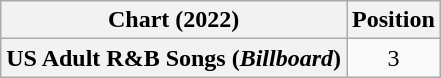<table class="wikitable plainrowheaders">
<tr>
<th scope="col">Chart (2022)</th>
<th scope="col">Position</th>
</tr>
<tr>
<th scope="row">US Adult R&B Songs (<em>Billboard</em>)</th>
<td align="center">3</td>
</tr>
</table>
